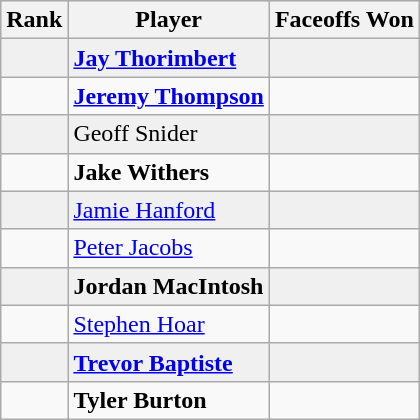<table class="wikitable">
<tr align="left" bgcolor="#e0e0e0">
<th>Rank</th>
<th>Player</th>
<th>Faceoffs Won</th>
</tr>
<tr align="left" bgcolor="#f0f0f0">
<td></td>
<td><strong><a href='#'>Jay Thorimbert</a></strong></td>
<td></td>
</tr>
<tr align="left">
<td></td>
<td><strong><a href='#'>Jeremy Thompson</a></strong></td>
<td></td>
</tr>
<tr align="left" bgcolor="#f0f0f0">
<td></td>
<td>Geoff Snider</td>
<td></td>
</tr>
<tr align="left">
<td></td>
<td><strong>Jake Withers</strong></td>
<td></td>
</tr>
<tr align="left" bgcolor="#f0f0f0">
<td></td>
<td><a href='#'>Jamie Hanford</a></td>
<td></td>
</tr>
<tr align="left">
<td></td>
<td><a href='#'>Peter Jacobs</a></td>
<td></td>
</tr>
<tr align="left" bgcolor="#f0f0f0">
<td></td>
<td><strong>Jordan MacIntosh</strong></td>
<td></td>
</tr>
<tr align="left">
<td></td>
<td><a href='#'>Stephen Hoar</a></td>
<td></td>
</tr>
<tr align="left" bgcolor="#f0f0f0">
<td></td>
<td><strong><a href='#'>Trevor Baptiste</a></strong></td>
<td></td>
</tr>
<tr align="left">
<td></td>
<td><strong>Tyler Burton</strong></td>
<td></td>
</tr>
</table>
